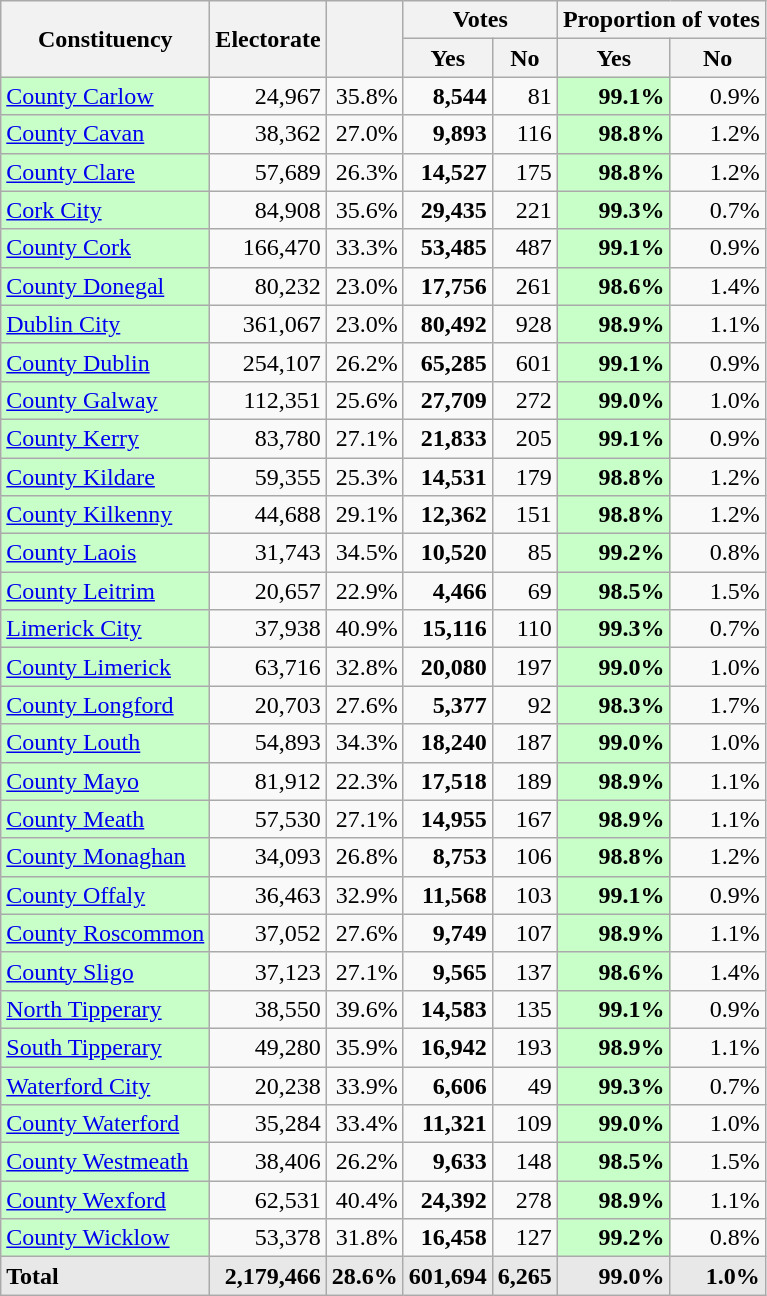<table class="wikitable sortable">
<tr>
<th rowspan=2>Constituency</th>
<th rowspan=2>Electorate</th>
<th rowspan=2></th>
<th colspan=2>Votes</th>
<th colspan=2>Proportion of votes</th>
</tr>
<tr>
<th>Yes</th>
<th>No</th>
<th>Yes</th>
<th>No</th>
</tr>
<tr>
<td style="background:#c8ffc8;"><a href='#'>County Carlow</a></td>
<td style="text-align: right;">24,967</td>
<td style="text-align: right;">35.8%</td>
<td style="text-align: right;"><strong>8,544</strong></td>
<td style="text-align: right;">81</td>
<td style="text-align: right; background:#c8ffc8;"><strong>99.1%</strong></td>
<td style="text-align: right;">0.9%</td>
</tr>
<tr>
<td style="background:#c8ffc8;"><a href='#'>County Cavan</a></td>
<td style="text-align: right;">38,362</td>
<td style="text-align: right;">27.0%</td>
<td style="text-align: right;"><strong>9,893</strong></td>
<td style="text-align: right;">116</td>
<td style="text-align: right; background:#c8ffc8;"><strong>98.8%</strong></td>
<td style="text-align: right;">1.2%</td>
</tr>
<tr>
<td style="background:#c8ffc8;"><a href='#'>County Clare</a></td>
<td style="text-align: right;">57,689</td>
<td style="text-align: right;">26.3%</td>
<td style="text-align: right;"><strong>14,527</strong></td>
<td style="text-align: right;">175</td>
<td style="text-align: right; background:#c8ffc8;"><strong>98.8%</strong></td>
<td style="text-align: right;">1.2%</td>
</tr>
<tr>
<td style="background:#c8ffc8;"><a href='#'>Cork City</a></td>
<td style="text-align: right;">84,908</td>
<td style="text-align: right;">35.6%</td>
<td style="text-align: right;"><strong>29,435</strong></td>
<td style="text-align: right;">221</td>
<td style="text-align: right; background:#c8ffc8;"><strong>99.3%</strong></td>
<td style="text-align: right;">0.7%</td>
</tr>
<tr>
<td style="background:#c8ffc8;"><a href='#'>County Cork</a></td>
<td style="text-align: right;">166,470</td>
<td style="text-align: right;">33.3%</td>
<td style="text-align: right;"><strong>53,485</strong></td>
<td style="text-align: right;">487</td>
<td style="text-align: right; background:#c8ffc8;"><strong>99.1%</strong></td>
<td style="text-align: right;">0.9%</td>
</tr>
<tr>
<td style="background:#c8ffc8;"><a href='#'>County Donegal</a></td>
<td style="text-align: right;">80,232</td>
<td style="text-align: right;">23.0%</td>
<td style="text-align: right;"><strong>17,756</strong></td>
<td style="text-align: right;">261</td>
<td style="text-align: right; background:#c8ffc8;"><strong>98.6%</strong></td>
<td style="text-align: right;">1.4%</td>
</tr>
<tr>
<td style="background:#c8ffc8;"><a href='#'>Dublin City</a></td>
<td style="text-align: right;">361,067</td>
<td style="text-align: right;">23.0%</td>
<td style="text-align: right;"><strong>80,492</strong></td>
<td style="text-align: right;">928</td>
<td style="text-align: right; background:#c8ffc8;"><strong>98.9%</strong></td>
<td style="text-align: right;">1.1%</td>
</tr>
<tr>
<td style="background:#c8ffc8;"><a href='#'>County Dublin</a></td>
<td style="text-align: right;">254,107</td>
<td style="text-align: right;">26.2%</td>
<td style="text-align: right;"><strong>65,285</strong></td>
<td style="text-align: right;">601</td>
<td style="text-align: right; background:#c8ffc8;"><strong>99.1%</strong></td>
<td style="text-align: right;">0.9%</td>
</tr>
<tr>
<td style="background:#c8ffc8;"><a href='#'>County Galway</a></td>
<td style="text-align: right;">112,351</td>
<td style="text-align: right;">25.6%</td>
<td style="text-align: right;"><strong>27,709</strong></td>
<td style="text-align: right;">272</td>
<td style="text-align: right; background:#c8ffc8;"><strong>99.0%</strong></td>
<td style="text-align: right;">1.0%</td>
</tr>
<tr>
<td style="background:#c8ffc8;"><a href='#'>County Kerry</a></td>
<td style="text-align: right;">83,780</td>
<td style="text-align: right;">27.1%</td>
<td style="text-align: right;"><strong>21,833</strong></td>
<td style="text-align: right;">205</td>
<td style="text-align: right; background:#c8ffc8;"><strong>99.1%</strong></td>
<td style="text-align: right;">0.9%</td>
</tr>
<tr>
<td style="background:#c8ffc8;"><a href='#'>County Kildare</a></td>
<td style="text-align: right;">59,355</td>
<td style="text-align: right;">25.3%</td>
<td style="text-align: right;"><strong>14,531</strong></td>
<td style="text-align: right;">179</td>
<td style="text-align: right; background:#c8ffc8;"><strong>98.8%</strong></td>
<td style="text-align: right;">1.2%</td>
</tr>
<tr>
<td style="background:#c8ffc8;"><a href='#'>County Kilkenny</a></td>
<td style="text-align: right;">44,688</td>
<td style="text-align: right;">29.1%</td>
<td style="text-align: right;"><strong>12,362</strong></td>
<td style="text-align: right;">151</td>
<td style="text-align: right; background:#c8ffc8;"><strong>98.8%</strong></td>
<td style="text-align: right;">1.2%</td>
</tr>
<tr>
<td style="background:#c8ffc8;"><a href='#'>County Laois</a></td>
<td style="text-align: right;">31,743</td>
<td style="text-align: right;">34.5%</td>
<td style="text-align: right;"><strong>10,520</strong></td>
<td style="text-align: right;">85</td>
<td style="text-align: right; background:#c8ffc8;"><strong>99.2%</strong></td>
<td style="text-align: right;">0.8%</td>
</tr>
<tr>
<td style="background:#c8ffc8;"><a href='#'>County Leitrim</a></td>
<td style="text-align: right;">20,657</td>
<td style="text-align: right;">22.9%</td>
<td style="text-align: right;"><strong>4,466</strong></td>
<td style="text-align: right;">69</td>
<td style="text-align: right; background:#c8ffc8;"><strong>98.5%</strong></td>
<td style="text-align: right;">1.5%</td>
</tr>
<tr>
<td style="background:#c8ffc8;"><a href='#'>Limerick City</a></td>
<td style="text-align: right;">37,938</td>
<td style="text-align: right;">40.9%</td>
<td style="text-align: right;"><strong>15,116</strong></td>
<td style="text-align: right;">110</td>
<td style="text-align: right; background:#c8ffc8;"><strong>99.3%</strong></td>
<td style="text-align: right;">0.7%</td>
</tr>
<tr>
<td style="background:#c8ffc8;"><a href='#'>County Limerick</a></td>
<td style="text-align: right;">63,716</td>
<td style="text-align: right;">32.8%</td>
<td style="text-align: right;"><strong>20,080</strong></td>
<td style="text-align: right;">197</td>
<td style="text-align: right; background:#c8ffc8;"><strong>99.0%</strong></td>
<td style="text-align: right;">1.0%</td>
</tr>
<tr>
<td style="background:#c8ffc8;"><a href='#'>County Longford</a></td>
<td style="text-align: right;">20,703</td>
<td style="text-align: right;">27.6%</td>
<td style="text-align: right;"><strong>5,377</strong></td>
<td style="text-align: right;">92</td>
<td style="text-align: right; background:#c8ffc8;"><strong>98.3%</strong></td>
<td style="text-align: right;">1.7%</td>
</tr>
<tr>
<td style="background:#c8ffc8;"><a href='#'>County Louth</a></td>
<td style="text-align: right;">54,893</td>
<td style="text-align: right;">34.3%</td>
<td style="text-align: right;"><strong>18,240</strong></td>
<td style="text-align: right;">187</td>
<td style="text-align: right; background:#c8ffc8;"><strong>99.0%</strong></td>
<td style="text-align: right;">1.0%</td>
</tr>
<tr>
<td style="background:#c8ffc8;"><a href='#'>County Mayo</a></td>
<td style="text-align: right;">81,912</td>
<td style="text-align: right;">22.3%</td>
<td style="text-align: right;"><strong>17,518</strong></td>
<td style="text-align: right;">189</td>
<td style="text-align: right; background:#c8ffc8;"><strong>98.9%</strong></td>
<td style="text-align: right;">1.1%</td>
</tr>
<tr>
<td style="background:#c8ffc8;"><a href='#'>County Meath</a></td>
<td style="text-align: right;">57,530</td>
<td style="text-align: right;">27.1%</td>
<td style="text-align: right;"><strong>14,955</strong></td>
<td style="text-align: right;">167</td>
<td style="text-align: right; background:#c8ffc8;"><strong>98.9%</strong></td>
<td style="text-align: right;">1.1%</td>
</tr>
<tr>
<td style="background:#c8ffc8;"><a href='#'>County Monaghan</a></td>
<td style="text-align: right;">34,093</td>
<td style="text-align: right;">26.8%</td>
<td style="text-align: right;"><strong>8,753</strong></td>
<td style="text-align: right;">106</td>
<td style="text-align: right; background:#c8ffc8;"><strong>98.8%</strong></td>
<td style="text-align: right;">1.2%</td>
</tr>
<tr>
<td style="background:#c8ffc8;"><a href='#'>County Offaly</a></td>
<td style="text-align: right;">36,463</td>
<td style="text-align: right;">32.9%</td>
<td style="text-align: right;"><strong>11,568</strong></td>
<td style="text-align: right;">103</td>
<td style="text-align: right; background:#c8ffc8;"><strong>99.1%</strong></td>
<td style="text-align: right;">0.9%</td>
</tr>
<tr>
<td style="background:#c8ffc8;"><a href='#'>County Roscommon</a></td>
<td style="text-align: right;">37,052</td>
<td style="text-align: right;">27.6%</td>
<td style="text-align: right;"><strong>9,749</strong></td>
<td style="text-align: right;">107</td>
<td style="text-align: right; background:#c8ffc8;"><strong>98.9%</strong></td>
<td style="text-align: right;">1.1%</td>
</tr>
<tr>
<td style="background:#c8ffc8;"><a href='#'>County Sligo</a></td>
<td style="text-align: right;">37,123</td>
<td style="text-align: right;">27.1%</td>
<td style="text-align: right;"><strong>9,565</strong></td>
<td style="text-align: right;">137</td>
<td style="text-align: right; background:#c8ffc8;"><strong>98.6%</strong></td>
<td style="text-align: right;">1.4%</td>
</tr>
<tr>
<td style="background:#c8ffc8;"><a href='#'>North Tipperary</a></td>
<td style="text-align: right;">38,550</td>
<td style="text-align: right;">39.6%</td>
<td style="text-align: right;"><strong>14,583</strong></td>
<td style="text-align: right;">135</td>
<td style="text-align: right; background:#c8ffc8;"><strong>99.1%</strong></td>
<td style="text-align: right;">0.9%</td>
</tr>
<tr>
<td style="background:#c8ffc8;"><a href='#'>South Tipperary</a></td>
<td style="text-align: right;">49,280</td>
<td style="text-align: right;">35.9%</td>
<td style="text-align: right;"><strong>16,942</strong></td>
<td style="text-align: right;">193</td>
<td style="text-align: right; background:#c8ffc8;"><strong>98.9%</strong></td>
<td style="text-align: right;">1.1%</td>
</tr>
<tr>
<td style="background:#c8ffc8;"><a href='#'>Waterford City</a></td>
<td style="text-align: right;">20,238</td>
<td style="text-align: right;">33.9%</td>
<td style="text-align: right;"><strong>6,606</strong></td>
<td style="text-align: right;">49</td>
<td style="text-align: right; background:#c8ffc8;"><strong>99.3%</strong></td>
<td style="text-align: right;">0.7%</td>
</tr>
<tr>
<td style="background:#c8ffc8;"><a href='#'>County Waterford</a></td>
<td style="text-align: right;">35,284</td>
<td style="text-align: right;">33.4%</td>
<td style="text-align: right;"><strong>11,321</strong></td>
<td style="text-align: right;">109</td>
<td style="text-align: right; background:#c8ffc8;"><strong>99.0%</strong></td>
<td style="text-align: right;">1.0%</td>
</tr>
<tr>
<td style="background:#c8ffc8;"><a href='#'>County Westmeath</a></td>
<td style="text-align: right;">38,406</td>
<td style="text-align: right;">26.2%</td>
<td style="text-align: right;"><strong>9,633</strong></td>
<td style="text-align: right;">148</td>
<td style="text-align: right; background:#c8ffc8;"><strong>98.5%</strong></td>
<td style="text-align: right;">1.5%</td>
</tr>
<tr>
<td style="background:#c8ffc8;"><a href='#'>County Wexford</a></td>
<td style="text-align: right;">62,531</td>
<td style="text-align: right;">40.4%</td>
<td style="text-align: right;"><strong>24,392</strong></td>
<td style="text-align: right;">278</td>
<td style="text-align: right; background:#c8ffc8;"><strong>98.9%</strong></td>
<td style="text-align: right;">1.1%</td>
</tr>
<tr>
<td style="background:#c8ffc8;"><a href='#'>County Wicklow</a></td>
<td style="text-align: right;">53,378</td>
<td style="text-align: right;">31.8%</td>
<td style="text-align: right;"><strong>16,458</strong></td>
<td style="text-align: right;">127</td>
<td style="text-align: right; background:#c8ffc8;"><strong>99.2%</strong></td>
<td style="text-align: right;">0.8%</td>
</tr>
<tr class="sortbottom" style="font-weight:bold; background:rgb(232,232,232);">
<td>Total</td>
<td style="text-align: right;">2,179,466</td>
<td style="text-align: right;">28.6%</td>
<td style="text-align: right;">601,694</td>
<td style="text-align: right;">6,265</td>
<td style="text-align: right;">99.0%</td>
<td style="text-align: right;">1.0%</td>
</tr>
</table>
